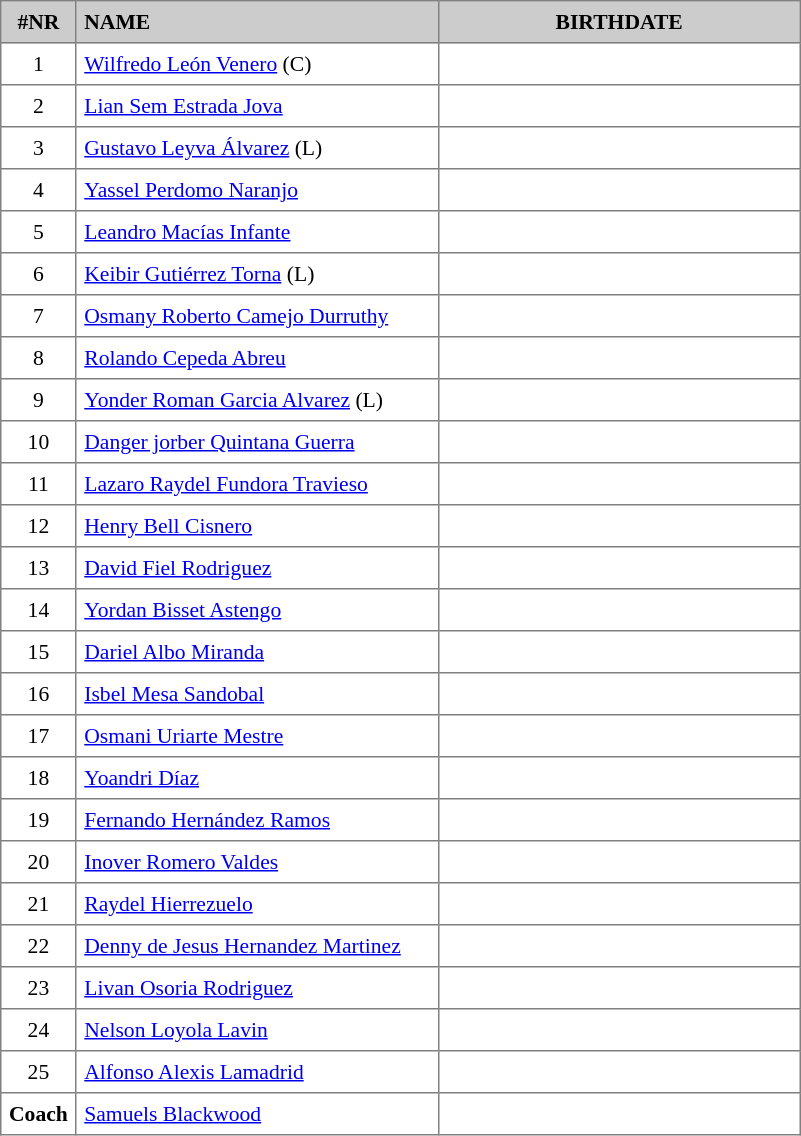<table border="1" cellspacing="2" cellpadding="5" style="border-collapse: collapse; font-size: 90%;">
<tr style="background:#ccc;">
<th>#NR</th>
<th style="text-align:left; width:16em;">NAME</th>
<th style="text-align:center; width:16em;">BIRTHDATE</th>
</tr>
<tr>
<td style="text-align:center;">1</td>
<td><a href='#'>Wilfredo León Venero</a> (C)</td>
<td align="center"></td>
</tr>
<tr>
<td style="text-align:center;">2</td>
<td><a href='#'>Lian Sem Estrada Jova</a></td>
<td align="center"></td>
</tr>
<tr>
<td style="text-align:center;">3</td>
<td><a href='#'>Gustavo Leyva Álvarez</a> (L)</td>
<td align="center"></td>
</tr>
<tr>
<td style="text-align:center;">4</td>
<td><a href='#'>Yassel Perdomo Naranjo</a></td>
<td align="center"></td>
</tr>
<tr>
<td style="text-align:center;">5</td>
<td><a href='#'>Leandro Macías Infante</a></td>
<td align="center"></td>
</tr>
<tr>
<td style="text-align:center;">6</td>
<td><a href='#'>Keibir Gutiérrez Torna</a> (L)</td>
<td align="center"></td>
</tr>
<tr>
<td style="text-align:center;">7</td>
<td><a href='#'>Osmany Roberto Camejo Durruthy</a></td>
<td align="center"></td>
</tr>
<tr>
<td style="text-align:center;">8</td>
<td><a href='#'>Rolando Cepeda Abreu</a></td>
<td align="center"></td>
</tr>
<tr>
<td style="text-align:center;">9</td>
<td><a href='#'>Yonder Roman Garcia Alvarez</a> (L)</td>
<td align="center"></td>
</tr>
<tr>
<td style="text-align:center;">10</td>
<td><a href='#'>Danger jorber Quintana Guerra</a></td>
<td align="center"></td>
</tr>
<tr>
<td style="text-align:center;">11</td>
<td><a href='#'>Lazaro Raydel Fundora Travieso</a></td>
<td align="center"></td>
</tr>
<tr>
<td style="text-align:center;">12</td>
<td><a href='#'>Henry Bell Cisnero</a></td>
<td align="center"></td>
</tr>
<tr>
<td style="text-align:center;">13</td>
<td><a href='#'>David Fiel Rodriguez</a></td>
<td align="center"></td>
</tr>
<tr>
<td style="text-align:center;">14</td>
<td><a href='#'>Yordan Bisset Astengo</a></td>
<td align="center"></td>
</tr>
<tr>
<td style="text-align:center;">15</td>
<td><a href='#'>Dariel Albo Miranda</a></td>
<td align="center"></td>
</tr>
<tr>
<td style="text-align:center;">16</td>
<td><a href='#'>Isbel Mesa Sandobal</a></td>
<td align="center"></td>
</tr>
<tr>
<td style="text-align:center;">17</td>
<td><a href='#'>Osmani Uriarte Mestre</a></td>
<td align="center"></td>
</tr>
<tr>
<td style="text-align:center;">18</td>
<td><a href='#'>Yoandri Díaz</a></td>
<td align="center"></td>
</tr>
<tr>
<td style="text-align:center;">19</td>
<td><a href='#'>Fernando Hernández Ramos</a></td>
<td align="center"></td>
</tr>
<tr>
<td style="text-align:center;">20</td>
<td><a href='#'>Inover Romero Valdes</a></td>
<td align="center"></td>
</tr>
<tr>
<td style="text-align:center;">21</td>
<td><a href='#'>Raydel Hierrezuelo</a></td>
<td align="center"></td>
</tr>
<tr>
<td style="text-align:center;">22</td>
<td><a href='#'>Denny de Jesus Hernandez Martinez</a></td>
<td align="center"></td>
</tr>
<tr>
<td style="text-align:center;">23</td>
<td><a href='#'>Livan Osoria Rodriguez</a></td>
<td align="center"></td>
</tr>
<tr>
<td style="text-align:center;">24</td>
<td><a href='#'>Nelson Loyola Lavin</a></td>
<td align="center"></td>
</tr>
<tr>
<td style="text-align:center;">25</td>
<td><a href='#'>Alfonso Alexis Lamadrid</a></td>
<td align="center"></td>
</tr>
<tr>
<td style="text-align:center;"><strong>Coach</strong></td>
<td><a href='#'>Samuels Blackwood</a></td>
<td align="center"></td>
</tr>
</table>
